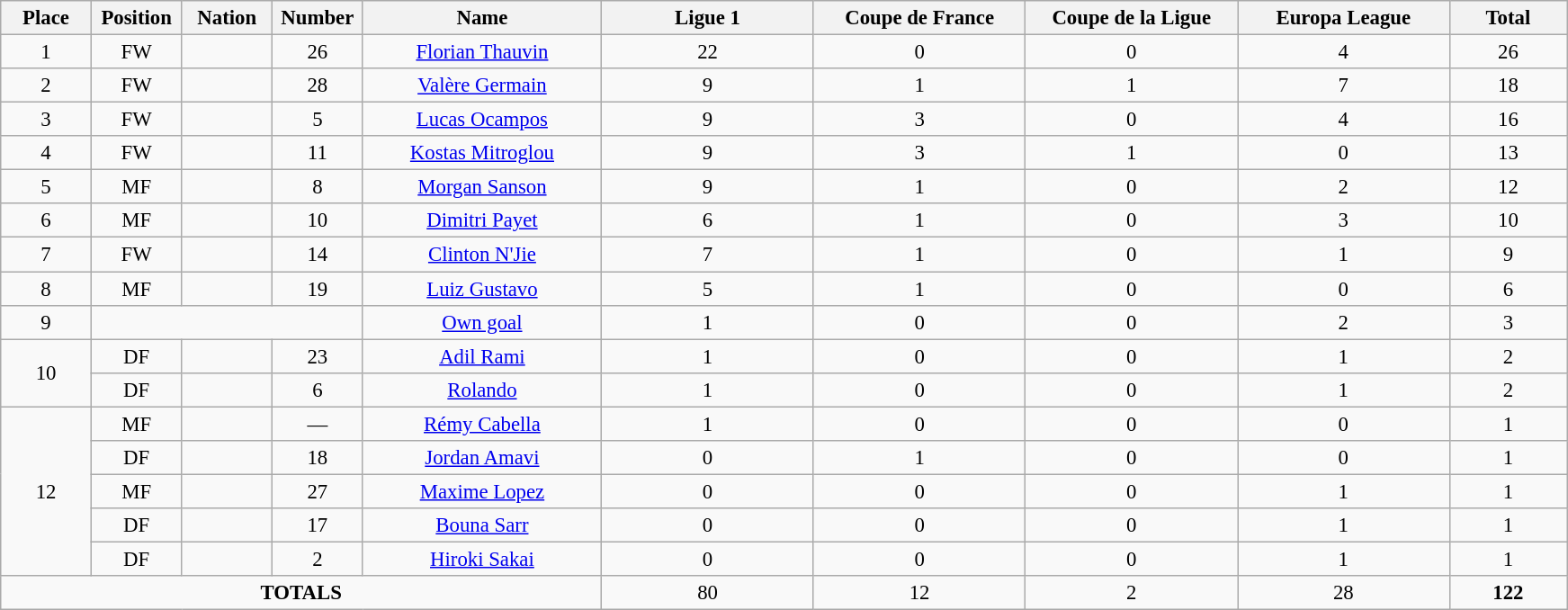<table class="wikitable" style="font-size: 95%; text-align: center;">
<tr>
<th width=60>Place</th>
<th width=60>Position</th>
<th width=60>Nation</th>
<th width=60>Number</th>
<th width=170>Name</th>
<th width=150>Ligue 1</th>
<th width=150>Coupe de France</th>
<th width=150>Coupe de la Ligue</th>
<th width=150>Europa League</th>
<th width=80><strong>Total</strong></th>
</tr>
<tr>
<td>1</td>
<td>FW</td>
<td></td>
<td>26</td>
<td><a href='#'>Florian Thauvin</a></td>
<td>22</td>
<td>0</td>
<td>0</td>
<td>4</td>
<td>26</td>
</tr>
<tr>
<td>2</td>
<td>FW</td>
<td></td>
<td>28</td>
<td><a href='#'>Valère Germain</a></td>
<td>9</td>
<td>1</td>
<td>1</td>
<td>7</td>
<td>18</td>
</tr>
<tr>
<td>3</td>
<td>FW</td>
<td></td>
<td>5</td>
<td><a href='#'>Lucas Ocampos</a></td>
<td>9</td>
<td>3</td>
<td>0</td>
<td>4</td>
<td>16</td>
</tr>
<tr>
<td>4</td>
<td>FW</td>
<td></td>
<td>11</td>
<td><a href='#'>Kostas Mitroglou</a></td>
<td>9</td>
<td>3</td>
<td>1</td>
<td>0</td>
<td>13</td>
</tr>
<tr>
<td>5</td>
<td>MF</td>
<td></td>
<td>8</td>
<td><a href='#'>Morgan Sanson</a></td>
<td>9</td>
<td>1</td>
<td>0</td>
<td>2</td>
<td>12</td>
</tr>
<tr>
<td>6</td>
<td>MF</td>
<td></td>
<td>10</td>
<td><a href='#'>Dimitri Payet</a></td>
<td>6</td>
<td>1</td>
<td>0</td>
<td>3</td>
<td>10</td>
</tr>
<tr>
<td>7</td>
<td>FW</td>
<td></td>
<td>14</td>
<td><a href='#'>Clinton N'Jie</a></td>
<td>7</td>
<td>1</td>
<td>0</td>
<td>1</td>
<td>9</td>
</tr>
<tr>
<td>8</td>
<td>MF</td>
<td></td>
<td>19</td>
<td><a href='#'>Luiz Gustavo</a></td>
<td>5</td>
<td>1</td>
<td>0</td>
<td>0</td>
<td>6</td>
</tr>
<tr>
<td>9</td>
<td colspan=3></td>
<td><a href='#'>Own goal</a></td>
<td>1</td>
<td>0</td>
<td>0</td>
<td>2</td>
<td>3</td>
</tr>
<tr>
<td rowspan=2>10</td>
<td>DF</td>
<td></td>
<td>23</td>
<td><a href='#'>Adil Rami</a></td>
<td>1</td>
<td>0</td>
<td>0</td>
<td>1</td>
<td>2</td>
</tr>
<tr>
<td>DF</td>
<td></td>
<td>6</td>
<td><a href='#'>Rolando</a></td>
<td>1</td>
<td>0</td>
<td>0</td>
<td>1</td>
<td>2</td>
</tr>
<tr>
<td rowspan=5>12</td>
<td>MF</td>
<td></td>
<td>—</td>
<td><a href='#'>Rémy Cabella</a></td>
<td>1</td>
<td>0</td>
<td>0</td>
<td>0</td>
<td>1</td>
</tr>
<tr>
<td>DF</td>
<td></td>
<td>18</td>
<td><a href='#'>Jordan Amavi</a></td>
<td>0</td>
<td>1</td>
<td>0</td>
<td>0</td>
<td>1</td>
</tr>
<tr>
<td>MF</td>
<td></td>
<td>27</td>
<td><a href='#'>Maxime Lopez</a></td>
<td>0</td>
<td>0</td>
<td>0</td>
<td>1</td>
<td>1</td>
</tr>
<tr>
<td>DF</td>
<td></td>
<td>17</td>
<td><a href='#'>Bouna Sarr</a></td>
<td>0</td>
<td>0</td>
<td>0</td>
<td>1</td>
<td>1</td>
</tr>
<tr>
<td>DF</td>
<td></td>
<td>2</td>
<td><a href='#'>Hiroki Sakai</a></td>
<td>0</td>
<td>0</td>
<td>0</td>
<td>1</td>
<td>1</td>
</tr>
<tr>
<td colspan=5><strong>TOTALS</strong></td>
<td>80</td>
<td>12</td>
<td>2</td>
<td>28</td>
<td><strong>122</strong></td>
</tr>
</table>
